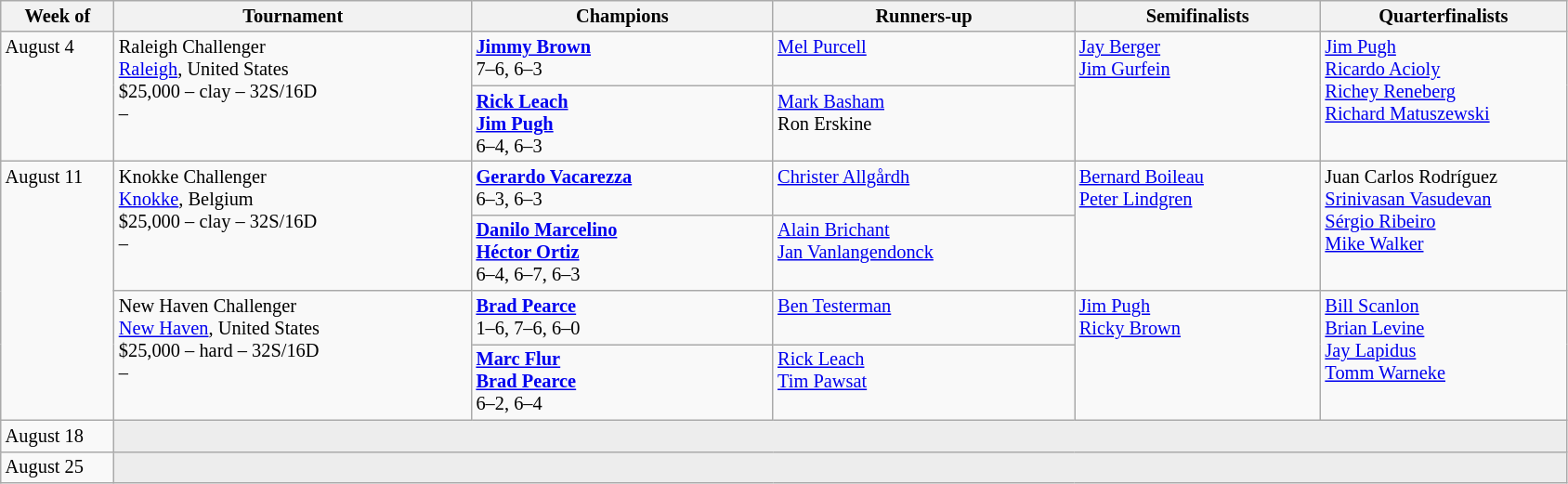<table class="wikitable" style="font-size:85%;">
<tr>
<th width="75">Week of</th>
<th width="250">Tournament</th>
<th width="210">Champions</th>
<th width="210">Runners-up</th>
<th width="170">Semifinalists</th>
<th width="170">Quarterfinalists</th>
</tr>
<tr valign="top">
<td rowspan="2">August 4</td>
<td rowspan="2">Raleigh Challenger<br> <a href='#'>Raleigh</a>, United States<br>$25,000 – clay – 32S/16D<br>  – </td>
<td> <strong><a href='#'>Jimmy Brown</a></strong> <br>7–6, 6–3</td>
<td> <a href='#'>Mel Purcell</a></td>
<td rowspan="2"> <a href='#'>Jay Berger</a> <br>  <a href='#'>Jim Gurfein</a></td>
<td rowspan="2"> <a href='#'>Jim Pugh</a> <br> <a href='#'>Ricardo Acioly</a> <br> <a href='#'>Richey Reneberg</a> <br>  <a href='#'>Richard Matuszewski</a></td>
</tr>
<tr valign="top">
<td> <strong><a href='#'>Rick Leach</a></strong> <br> <strong><a href='#'>Jim Pugh</a></strong><br>6–4, 6–3</td>
<td> <a href='#'>Mark Basham</a><br>  Ron Erskine</td>
</tr>
<tr valign="top">
<td rowspan="4">August 11</td>
<td rowspan="2">Knokke Challenger<br> <a href='#'>Knokke</a>, Belgium<br>$25,000 – clay – 32S/16D<br>  – </td>
<td> <strong><a href='#'>Gerardo Vacarezza</a></strong> <br>6–3, 6–3</td>
<td> <a href='#'>Christer Allgårdh</a></td>
<td rowspan="2"> <a href='#'>Bernard Boileau</a> <br>  <a href='#'>Peter Lindgren</a></td>
<td rowspan="2"> Juan Carlos Rodríguez <br>  <a href='#'>Srinivasan Vasudevan</a> <br> <a href='#'>Sérgio Ribeiro</a> <br>  <a href='#'>Mike Walker</a></td>
</tr>
<tr valign="top">
<td> <strong><a href='#'>Danilo Marcelino</a></strong> <br> <strong><a href='#'>Héctor Ortiz</a></strong><br>6–4, 6–7, 6–3</td>
<td> <a href='#'>Alain Brichant</a> <br> <a href='#'>Jan Vanlangendonck</a></td>
</tr>
<tr valign="top">
<td rowspan="2">New Haven Challenger<br> <a href='#'>New Haven</a>, United States<br>$25,000 – hard – 32S/16D<br>  – </td>
<td> <strong><a href='#'>Brad Pearce</a></strong> <br>1–6, 7–6, 6–0</td>
<td> <a href='#'>Ben Testerman</a></td>
<td rowspan="2"> <a href='#'>Jim Pugh</a> <br>  <a href='#'>Ricky Brown</a></td>
<td rowspan="2"> <a href='#'>Bill Scanlon</a> <br> <a href='#'>Brian Levine</a> <br> <a href='#'>Jay Lapidus</a> <br>  <a href='#'>Tomm Warneke</a></td>
</tr>
<tr valign="top">
<td> <strong><a href='#'>Marc Flur</a></strong> <br> <strong><a href='#'>Brad Pearce</a></strong><br>6–2, 6–4</td>
<td> <a href='#'>Rick Leach</a><br>  <a href='#'>Tim Pawsat</a></td>
</tr>
<tr valign="top">
<td rowspan="1">August 18</td>
<td colspan="5" bgcolor="#ededed"></td>
</tr>
<tr valign="top">
<td rowspan="1">August 25</td>
<td colspan="5" bgcolor="#ededed"></td>
</tr>
</table>
